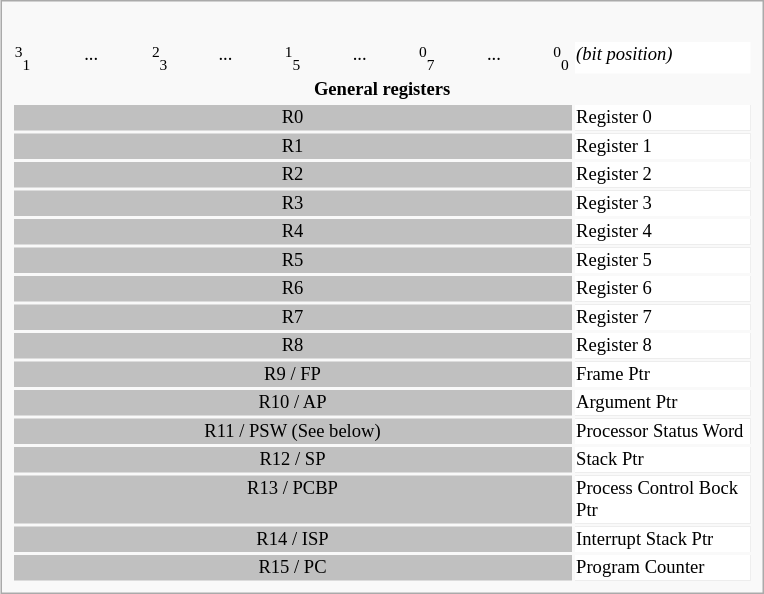<table class="infobox" style="font-size:88%">
<tr>
</tr>
<tr>
<td><br><table style="font-size:88%;width:40em;">
<tr>
<td style="width:10px; text-align:left"><sup>3</sup><sub>1</sub></td>
<td style="width:60px; text-align:center">...</td>
<td style="width:10px; text-align:right"><sup>2</sup><sub>3</sub></td>
<td style="width:60px; text-align:center">...</td>
<td style="width:10px; text-align:center"><sup>1</sup><sub>5</sub></td>
<td style="width:60px; text-align:center">...</td>
<td style="width:10px; text-align:center"><sup>0</sup><sub>7</sub></td>
<td style="width:60px; text-align:center">...</td>
<td style="width:10px; text-align:center"><sup>0</sup><sub>0</sub></td>
<td style="width:100px; background:white; color:black"><em>(bit position)</em></td>
</tr>
<tr>
<th colspan="10">General registers</th>
</tr>
<tr style="background:silver;color:black">
<td style="text-align:center" colspan="9">R0</td>
<td style="background:white; color:black" colspan="3">Register 0</td>
</tr>
<tr style="background:silver;color:black">
<td style="text-align:center" colspan="9">R1</td>
<td style="background:white; color:black">Register 1</td>
</tr>
<tr style="background:silver;color:black">
<td style="text-align:center" colspan="9">R2</td>
<td style="background:white; color:black">Register 2</td>
</tr>
<tr style="background:silver;color:black">
<td style="text-align:center" colspan="9">R3</td>
<td style="background:white; color:black">Register 3</td>
</tr>
<tr style="background:silver;color:black">
<td style="text-align:center" colspan="9">R4</td>
<td style="background:white; color:black">Register 4</td>
</tr>
<tr style="background:silver;color:black">
<td style="text-align:center" colspan="9">R5</td>
<td style="background:white; color:black">Register 5</td>
</tr>
<tr style="background:silver;color:black">
<td style="text-align:center" colspan="9">R6</td>
<td style="background:white; color:black">Register 6</td>
</tr>
<tr style="background:silver;color:black">
<td style="text-align:center" colspan="9">R7</td>
<td style="background:white; color:black">Register 7</td>
</tr>
<tr style="background:silver;color:black">
<td style="text-align:center" colspan="9">R8</td>
<td style="background:white; color:black">Register 8</td>
</tr>
<tr style="background:silver;color:black">
<td style="text-align:center" colspan="9">R9 / FP</td>
<td style="background:white; color:black">Frame Ptr</td>
</tr>
<tr style="background:silver;color:black">
<td style="text-align:center" colspan="9">R10 / AP</td>
<td style="background:white; color:black">Argument Ptr</td>
</tr>
<tr style="background:silver;color:black">
<td style="text-align:center" colspan="9">R11 / PSW (See below)</td>
<td style="background:white; color:black">Processor Status Word</td>
</tr>
<tr style="background:silver;color:black">
<td style="text-align:center" colspan="9">R12 / SP</td>
<td style="background:white; color:black">Stack Ptr</td>
</tr>
<tr style="background:silver;color:black">
<td style="text-align:center" colspan="9">R13 / PCBP</td>
<td style="background:white; color:black">Process Control Bock Ptr</td>
</tr>
<tr style="background:silver;color:black">
<td style="text-align:center" colspan="9">R14 / ISP</td>
<td style="background:white; color:black">Interrupt Stack Ptr</td>
</tr>
<tr style="background:silver;color:black">
<td style="text-align:center" colspan="9">R15 / PC</td>
<td style="background:white; color:black">Program Counter</td>
</tr>
</table>
</td>
</tr>
</table>
